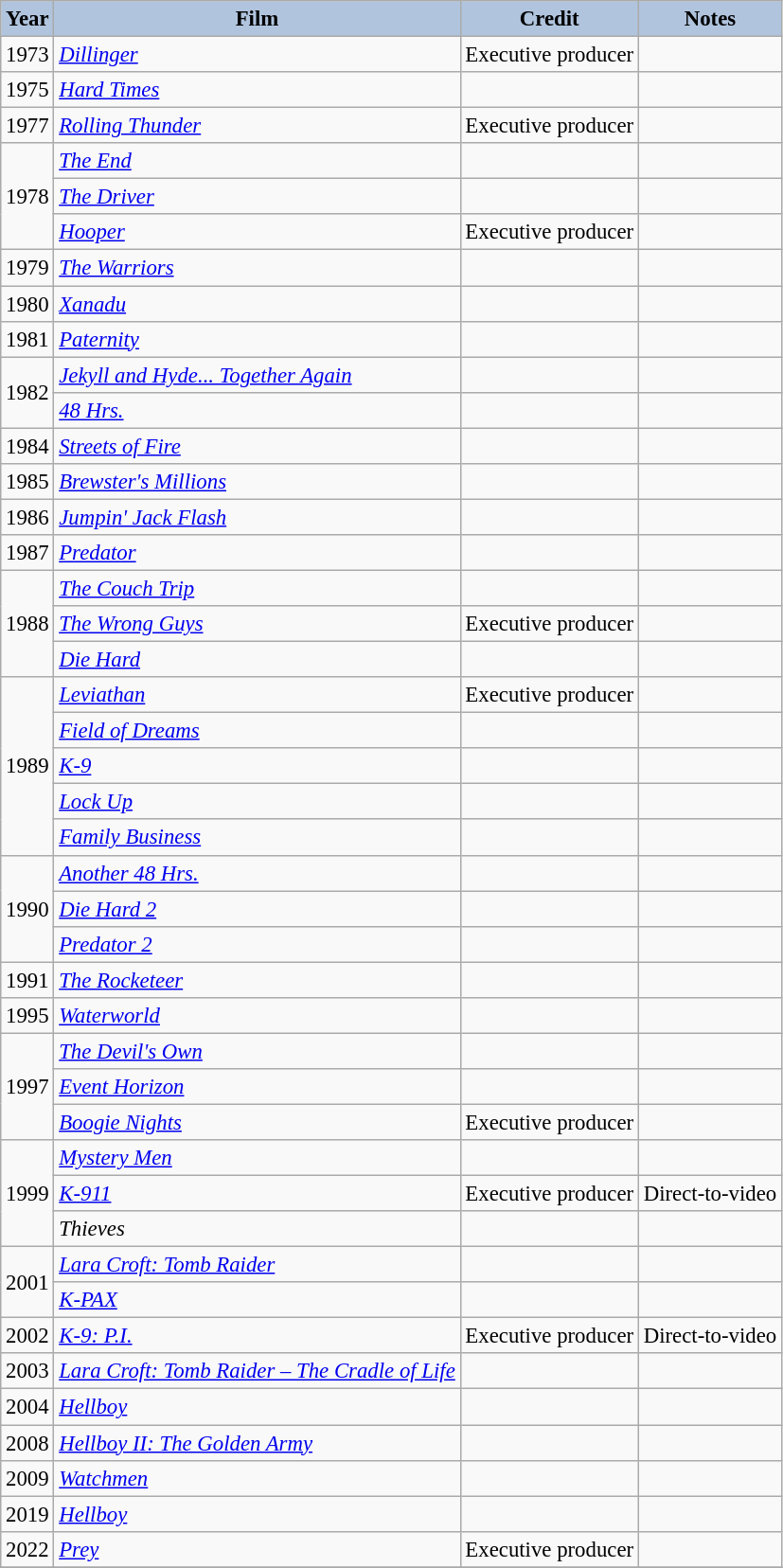<table class="wikitable" style="font-size:95%;">
<tr>
<th style="background:#B0C4DE;">Year</th>
<th style="background:#B0C4DE;">Film</th>
<th style="background:#B0C4DE;">Credit</th>
<th style="background:#B0C4DE;">Notes</th>
</tr>
<tr>
<td>1973</td>
<td><em><a href='#'>Dillinger</a></em></td>
<td>Executive producer</td>
<td></td>
</tr>
<tr>
<td>1975</td>
<td><em><a href='#'>Hard Times</a></em></td>
<td></td>
<td></td>
</tr>
<tr>
<td>1977</td>
<td><em><a href='#'>Rolling Thunder</a></em></td>
<td>Executive producer</td>
<td></td>
</tr>
<tr>
<td rowspan=3>1978</td>
<td><em><a href='#'>The End</a></em></td>
<td></td>
<td></td>
</tr>
<tr>
<td><em><a href='#'>The Driver</a></em></td>
<td></td>
<td></td>
</tr>
<tr>
<td><em><a href='#'>Hooper</a></em></td>
<td>Executive producer</td>
<td></td>
</tr>
<tr>
<td>1979</td>
<td><em><a href='#'>The Warriors</a></em></td>
<td></td>
<td></td>
</tr>
<tr>
<td>1980</td>
<td><em><a href='#'>Xanadu</a></em></td>
<td></td>
<td></td>
</tr>
<tr>
<td>1981</td>
<td><em><a href='#'>Paternity</a></em></td>
<td></td>
<td></td>
</tr>
<tr>
<td rowspan=2>1982</td>
<td><em><a href='#'>Jekyll and Hyde... Together Again</a></em></td>
<td></td>
<td></td>
</tr>
<tr>
<td><em><a href='#'>48 Hrs.</a></em></td>
<td></td>
<td></td>
</tr>
<tr>
<td>1984</td>
<td><em><a href='#'>Streets of Fire</a></em></td>
<td></td>
<td></td>
</tr>
<tr>
<td>1985</td>
<td><em><a href='#'>Brewster's Millions</a></em></td>
<td></td>
<td></td>
</tr>
<tr>
<td>1986</td>
<td><em><a href='#'>Jumpin' Jack Flash</a></em></td>
<td></td>
<td></td>
</tr>
<tr>
<td>1987</td>
<td><em><a href='#'>Predator</a></em></td>
<td></td>
<td></td>
</tr>
<tr>
<td rowspan=3>1988</td>
<td><em><a href='#'>The Couch Trip</a></em></td>
<td></td>
<td></td>
</tr>
<tr>
<td><em><a href='#'>The Wrong Guys</a></em></td>
<td>Executive producer</td>
<td></td>
</tr>
<tr>
<td><em><a href='#'>Die Hard</a></em></td>
<td></td>
<td></td>
</tr>
<tr>
<td rowspan=5>1989</td>
<td><em><a href='#'>Leviathan</a></em></td>
<td>Executive producer</td>
<td></td>
</tr>
<tr>
<td><em><a href='#'>Field of Dreams</a></em></td>
<td></td>
<td></td>
</tr>
<tr>
<td><em><a href='#'>K-9</a></em></td>
<td></td>
<td></td>
</tr>
<tr>
<td><em><a href='#'>Lock Up</a></em></td>
<td></td>
<td></td>
</tr>
<tr>
<td><em><a href='#'>Family Business</a></em></td>
<td></td>
<td></td>
</tr>
<tr>
<td rowspan=3>1990</td>
<td><em><a href='#'>Another 48 Hrs.</a></em></td>
<td></td>
<td></td>
</tr>
<tr>
<td><em><a href='#'>Die Hard 2</a></em></td>
<td></td>
<td></td>
</tr>
<tr>
<td><em><a href='#'>Predator 2</a></em></td>
<td></td>
<td></td>
</tr>
<tr>
<td>1991</td>
<td><em><a href='#'>The Rocketeer</a></em></td>
<td></td>
<td></td>
</tr>
<tr>
<td>1995</td>
<td><em><a href='#'>Waterworld</a></em></td>
<td></td>
<td></td>
</tr>
<tr>
<td rowspan=3>1997</td>
<td><em><a href='#'>The Devil's Own</a></em></td>
<td></td>
<td></td>
</tr>
<tr>
<td><em><a href='#'>Event Horizon</a></em></td>
<td></td>
<td></td>
</tr>
<tr>
<td><em><a href='#'>Boogie Nights</a></em></td>
<td>Executive producer</td>
<td></td>
</tr>
<tr>
<td rowspan=3>1999</td>
<td><em><a href='#'>Mystery Men</a></em></td>
<td></td>
<td></td>
</tr>
<tr>
<td><em><a href='#'>K-911</a></em></td>
<td>Executive producer</td>
<td>Direct-to-video</td>
</tr>
<tr>
<td><em>Thieves</em></td>
<td></td>
<td></td>
</tr>
<tr>
<td rowspan=2>2001</td>
<td><em><a href='#'>Lara Croft: Tomb Raider</a></em></td>
<td></td>
<td></td>
</tr>
<tr>
<td><em><a href='#'>K-PAX</a></em></td>
<td></td>
<td></td>
</tr>
<tr>
<td>2002</td>
<td><em><a href='#'>K-9: P.I.</a></em></td>
<td>Executive producer</td>
<td>Direct-to-video</td>
</tr>
<tr>
<td>2003</td>
<td><em><a href='#'>Lara Croft: Tomb Raider – The Cradle of Life</a></em></td>
<td></td>
<td></td>
</tr>
<tr>
<td>2004</td>
<td><em><a href='#'>Hellboy</a></em></td>
<td></td>
<td></td>
</tr>
<tr>
<td>2008</td>
<td><em><a href='#'>Hellboy II: The Golden Army</a></em></td>
<td></td>
<td></td>
</tr>
<tr>
<td>2009</td>
<td><em><a href='#'>Watchmen</a></em></td>
<td></td>
<td></td>
</tr>
<tr>
<td>2019</td>
<td><em><a href='#'>Hellboy</a></em></td>
<td></td>
<td></td>
</tr>
<tr>
<td>2022</td>
<td><em><a href='#'>Prey</a></em></td>
<td>Executive producer</td>
<td></td>
</tr>
<tr>
</tr>
</table>
